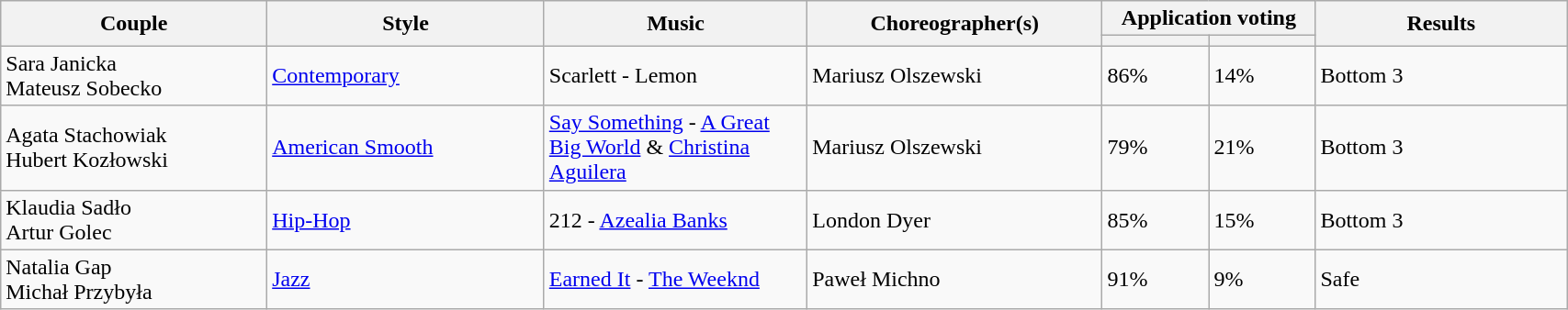<table class="wikitable" style="width:90%;">
<tr>
<th scope="col" rowspan="2" class="unsortable" style="width:17em;">Couple</th>
<th scope="col" rowspan="2" class="unsortable" style="width:17em;">Style</th>
<th scope="col" rowspan="2" class="unsortable" style="width:17em;">Music</th>
<th scope="col" rowspan="2" class="unsortable" style="width:17em;">Choreographer(s)</th>
<th scope="col" colspan="2" class="unsortable" style="width:10em;">Application voting</th>
<th scope="col" rowspan="2" class="unsortable" style="width:17em;">Results</th>
</tr>
<tr>
<th scope="col" style="width:6em;"></th>
<th scope="col" style="width:6em;"></th>
</tr>
<tr>
<td>Sara Janicka<br>Mateusz Sobecko</td>
<td><a href='#'>Contemporary</a></td>
<td>Scarlett - Lemon</td>
<td>Mariusz Olszewski</td>
<td>86%</td>
<td>14%</td>
<td>Bottom 3</td>
</tr>
<tr>
<td>Agata Stachowiak<br>Hubert Kozłowski</td>
<td><a href='#'>American Smooth</a></td>
<td><a href='#'>Say Something</a> - <a href='#'>A Great Big World</a> & <a href='#'>Christina Aguilera</a></td>
<td>Mariusz Olszewski</td>
<td>79%</td>
<td>21%</td>
<td>Bottom 3</td>
</tr>
<tr>
<td>Klaudia Sadło<br>Artur Golec</td>
<td><a href='#'>Hip-Hop</a></td>
<td>212 - <a href='#'>Azealia Banks</a></td>
<td>London Dyer</td>
<td>85%</td>
<td>15%</td>
<td>Bottom 3</td>
</tr>
<tr>
<td>Natalia Gap<br>Michał Przybyła</td>
<td><a href='#'>Jazz</a></td>
<td><a href='#'>Earned It</a> - <a href='#'>The Weeknd</a></td>
<td>Paweł Michno</td>
<td>91%</td>
<td>9%</td>
<td>Safe</td>
</tr>
</table>
